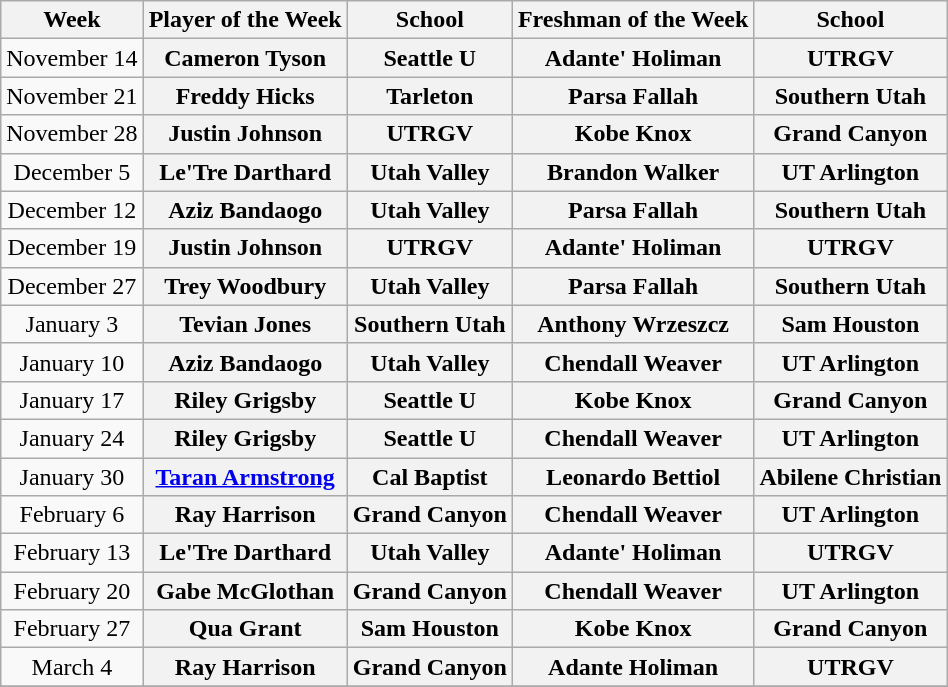<table class=wikitable style="text-align:center">
<tr>
<th>Week</th>
<th>Player of the Week</th>
<th>School</th>
<th>Freshman of the Week</th>
<th>School</th>
</tr>
<tr>
<td>November 14</td>
<th>Cameron Tyson</th>
<th>Seattle U</th>
<th>Adante' Holiman</th>
<th>UTRGV</th>
</tr>
<tr>
<td>November 21</td>
<th>Freddy Hicks</th>
<th>Tarleton</th>
<th>Parsa Fallah</th>
<th>Southern Utah</th>
</tr>
<tr>
<td>November 28</td>
<th>Justin Johnson</th>
<th>UTRGV</th>
<th>Kobe Knox</th>
<th>Grand Canyon</th>
</tr>
<tr>
<td>December 5</td>
<th>Le'Tre Darthard</th>
<th>Utah Valley</th>
<th>Brandon Walker</th>
<th>UT Arlington</th>
</tr>
<tr>
<td>December 12</td>
<th>Aziz Bandaogo</th>
<th>Utah Valley</th>
<th>Parsa Fallah</th>
<th>Southern Utah</th>
</tr>
<tr>
<td>December 19</td>
<th>Justin Johnson</th>
<th>UTRGV</th>
<th>Adante' Holiman</th>
<th>UTRGV</th>
</tr>
<tr>
<td>December 27</td>
<th>Trey Woodbury</th>
<th>Utah Valley</th>
<th>Parsa Fallah</th>
<th>Southern Utah</th>
</tr>
<tr>
<td>January 3</td>
<th>Tevian Jones</th>
<th>Southern Utah</th>
<th>Anthony Wrzeszcz</th>
<th>Sam Houston</th>
</tr>
<tr>
<td>January 10</td>
<th>Aziz Bandaogo</th>
<th>Utah Valley</th>
<th>Chendall Weaver</th>
<th>UT Arlington</th>
</tr>
<tr>
<td>January 17</td>
<th>Riley Grigsby</th>
<th>Seattle U</th>
<th>Kobe Knox</th>
<th>Grand Canyon</th>
</tr>
<tr>
<td>January 24</td>
<th>Riley Grigsby</th>
<th>Seattle U</th>
<th>Chendall Weaver</th>
<th>UT Arlington</th>
</tr>
<tr>
<td>January 30</td>
<th><a href='#'>Taran Armstrong</a></th>
<th>Cal Baptist</th>
<th>Leonardo Bettiol</th>
<th>Abilene Christian</th>
</tr>
<tr>
<td>February 6</td>
<th>Ray Harrison</th>
<th>Grand Canyon</th>
<th>Chendall Weaver</th>
<th>UT Arlington</th>
</tr>
<tr>
<td>February 13</td>
<th>Le'Tre Darthard</th>
<th>Utah Valley</th>
<th>Adante' Holiman</th>
<th>UTRGV</th>
</tr>
<tr>
<td>February 20</td>
<th>Gabe McGlothan</th>
<th>Grand Canyon</th>
<th>Chendall Weaver</th>
<th>UT Arlington</th>
</tr>
<tr>
<td>February 27</td>
<th>Qua Grant</th>
<th>Sam Houston</th>
<th>Kobe Knox</th>
<th>Grand Canyon</th>
</tr>
<tr>
<td>March 4</td>
<th>Ray Harrison</th>
<th>Grand Canyon</th>
<th>Adante Holiman</th>
<th>UTRGV</th>
</tr>
<tr>
</tr>
</table>
